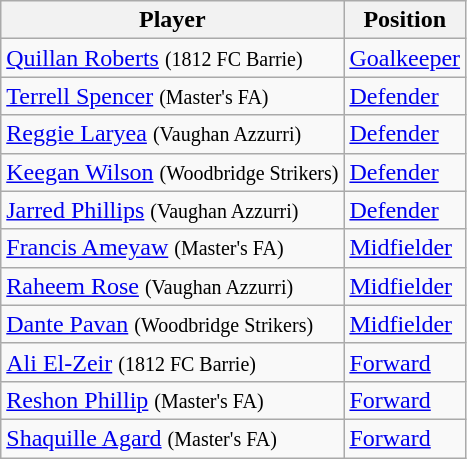<table class="wikitable">
<tr>
<th>Player</th>
<th>Position</th>
</tr>
<tr>
<td>  <a href='#'>Quillan Roberts</a> <small>(1812 FC Barrie)</small></td>
<td><a href='#'>Goalkeeper</a></td>
</tr>
<tr>
<td>  <a href='#'>Terrell Spencer</a> <small>(Master's FA)</small></td>
<td><a href='#'>Defender</a></td>
</tr>
<tr>
<td>  <a href='#'>Reggie Laryea</a> <small>(Vaughan Azzurri)</small></td>
<td><a href='#'>Defender</a></td>
</tr>
<tr>
<td>  <a href='#'>Keegan Wilson</a> <small>(Woodbridge Strikers)</small></td>
<td><a href='#'>Defender</a></td>
</tr>
<tr>
<td>  <a href='#'>Jarred Phillips</a> <small>(Vaughan Azzurri)</small></td>
<td><a href='#'>Defender</a></td>
</tr>
<tr>
<td>  <a href='#'>Francis Ameyaw</a> <small>(Master's FA)</small></td>
<td><a href='#'>Midfielder</a></td>
</tr>
<tr>
<td>  <a href='#'>Raheem Rose</a> <small>(Vaughan Azzurri)</small></td>
<td><a href='#'>Midfielder</a></td>
</tr>
<tr>
<td>  <a href='#'>Dante Pavan</a> <small>(Woodbridge Strikers)</small></td>
<td><a href='#'>Midfielder</a></td>
</tr>
<tr>
<td>  <a href='#'>Ali El-Zeir</a> <small>(1812 FC Barrie)</small></td>
<td><a href='#'>Forward</a></td>
</tr>
<tr>
<td>  <a href='#'>Reshon Phillip</a> <small>(Master's FA)</small></td>
<td><a href='#'>Forward</a></td>
</tr>
<tr>
<td>  <a href='#'>Shaquille Agard</a> <small>(Master's FA)</small></td>
<td><a href='#'>Forward</a></td>
</tr>
</table>
